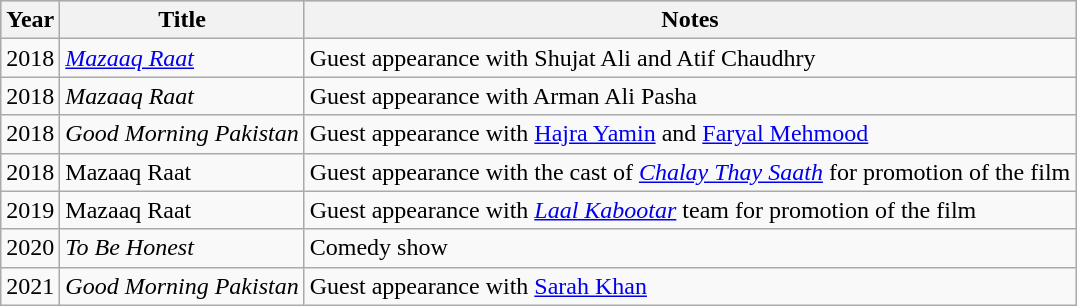<table class=wikitable>
<tr style="background:#ccc; text-align:center;">
<th>Year</th>
<th>Title</th>
<th>Notes</th>
</tr>
<tr>
<td>2018</td>
<td><em><a href='#'>Mazaaq Raat</a></em></td>
<td>Guest appearance with Shujat Ali and Atif Chaudhry</td>
</tr>
<tr>
<td>2018</td>
<td><em>Mazaaq Raat</em></td>
<td>Guest appearance with Arman Ali Pasha</td>
</tr>
<tr>
<td>2018</td>
<td><em>Good Morning Pakistan</em></td>
<td>Guest appearance with <a href='#'>Hajra Yamin</a> and <a href='#'>Faryal Mehmood</a></td>
</tr>
<tr>
<td>2018</td>
<td>Mazaaq Raat</td>
<td>Guest appearance with the cast of <em><a href='#'>Chalay Thay Saath</a></em> for promotion of the film</td>
</tr>
<tr>
<td>2019</td>
<td>Mazaaq Raat</td>
<td>Guest appearance with <em><a href='#'>Laal Kabootar</a></em> team for promotion of the film</td>
</tr>
<tr>
<td>2020</td>
<td><em>To Be Honest</em></td>
<td>Comedy show</td>
</tr>
<tr>
<td>2021</td>
<td><em>Good Morning Pakistan</em></td>
<td>Guest appearance with <a href='#'>Sarah Khan</a></td>
</tr>
</table>
